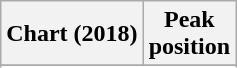<table class="wikitable sortable plainrowheaders" style="text-align:center">
<tr>
<th>Chart (2018)</th>
<th>Peak<br>position</th>
</tr>
<tr>
</tr>
<tr>
</tr>
</table>
